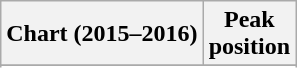<table class="wikitable sortable plainrowheaders">
<tr>
<th>Chart (2015–2016)</th>
<th>Peak<br>position</th>
</tr>
<tr>
</tr>
<tr>
</tr>
<tr>
</tr>
<tr>
</tr>
<tr>
</tr>
</table>
